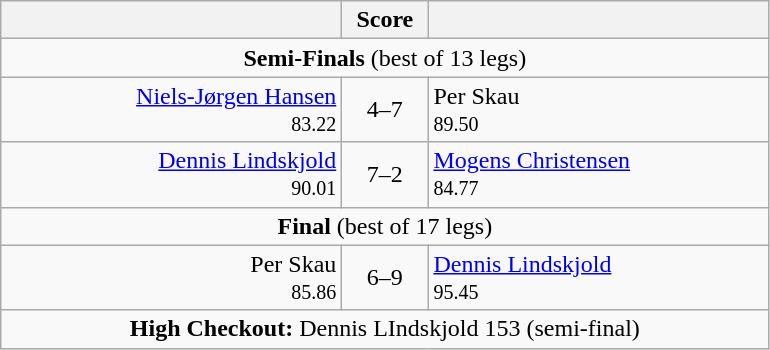<table class=wikitable style="text-align:center">
<tr>
<th width=220></th>
<th width=50>Score</th>
<th width=220></th>
</tr>
<tr align=center>
<td colspan="3"><strong>Semi-Finals</strong> (best of 13 legs)</td>
</tr>
<tr align=left>
<td align=right><a href='#'>Niels-Jørgen Hansen</a>   <br><small><span>83.22</span></small></td>
<td align=center>4–7</td>
<td> Per Skau <br><small><span>89.50</span></small></td>
</tr>
<tr align=left>
<td align=right><a href='#'>Dennis Lindskjold</a>   <br><small><span>90.01</span></small></td>
<td align=center>7–2</td>
<td> <a href='#'>Mogens Christensen</a>  <br><small><span>84.77</span></small></td>
</tr>
<tr align=center>
<td colspan="3"><strong>Final</strong> (best of 17 legs)</td>
</tr>
<tr align=left>
<td align=right>Per Skau  <br><small><span>85.86</span></small></td>
<td align=center>6–9</td>
<td> <a href='#'>Dennis Lindskjold</a> <br><small><span>95.45</span></small></td>
</tr>
<tr align=center>
<td colspan="3"><strong>High Checkout:</strong> Dennis LIndskjold 153 (semi-final)</td>
</tr>
</table>
